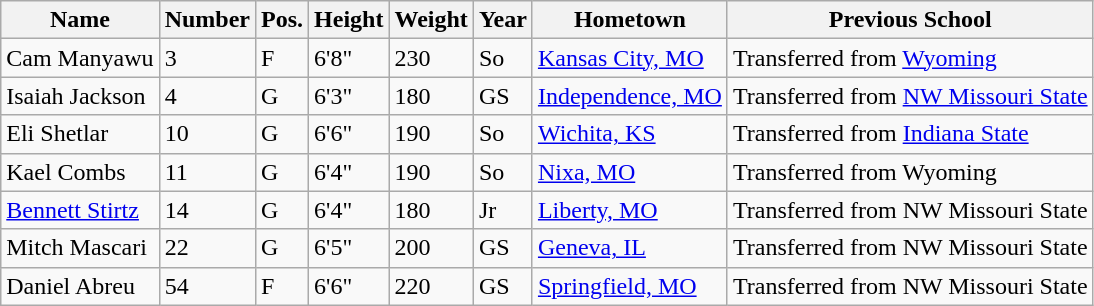<table class="wikitable sortable" border="1">
<tr>
<th>Name</th>
<th>Number</th>
<th>Pos.</th>
<th>Height</th>
<th>Weight</th>
<th>Year</th>
<th>Hometown</th>
<th class="unsortable">Previous School</th>
</tr>
<tr>
<td>Cam Manyawu</td>
<td>3</td>
<td>F</td>
<td>6'8"</td>
<td>230</td>
<td>So</td>
<td><a href='#'>Kansas City, MO</a></td>
<td>Transferred from <a href='#'>Wyoming</a></td>
</tr>
<tr>
<td>Isaiah Jackson</td>
<td>4</td>
<td>G</td>
<td>6'3"</td>
<td>180</td>
<td>GS</td>
<td><a href='#'>Independence, MO</a></td>
<td>Transferred from <a href='#'>NW Missouri State</a></td>
</tr>
<tr>
<td>Eli Shetlar</td>
<td>10</td>
<td>G</td>
<td>6'6"</td>
<td>190</td>
<td>So</td>
<td><a href='#'>Wichita, KS</a></td>
<td>Transferred from <a href='#'>Indiana State</a></td>
</tr>
<tr>
<td>Kael Combs</td>
<td>11</td>
<td>G</td>
<td>6'4"</td>
<td>190</td>
<td>So</td>
<td><a href='#'>Nixa, MO</a></td>
<td>Transferred from Wyoming</td>
</tr>
<tr>
<td><a href='#'>Bennett Stirtz</a></td>
<td>14</td>
<td>G</td>
<td>6'4"</td>
<td>180</td>
<td>Jr</td>
<td><a href='#'>Liberty, MO</a></td>
<td>Transferred from NW Missouri State</td>
</tr>
<tr>
<td>Mitch Mascari</td>
<td>22</td>
<td>G</td>
<td>6'5"</td>
<td>200</td>
<td>GS</td>
<td><a href='#'>Geneva, IL</a></td>
<td>Transferred from NW Missouri State</td>
</tr>
<tr>
<td>Daniel Abreu</td>
<td>54</td>
<td>F</td>
<td>6'6"</td>
<td>220</td>
<td>GS</td>
<td><a href='#'>Springfield, MO</a></td>
<td>Transferred from NW Missouri State</td>
</tr>
</table>
